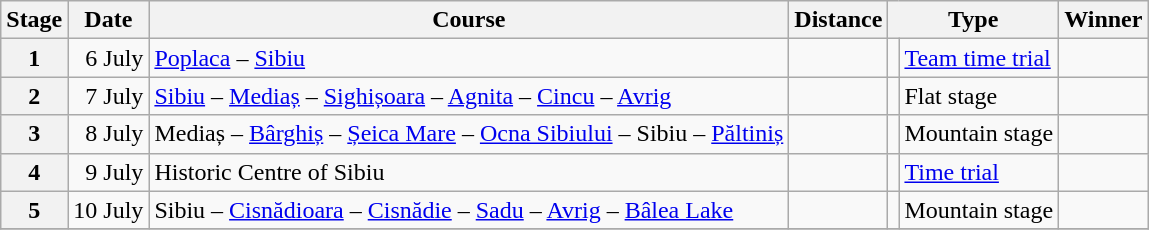<table class="wikitable">
<tr>
<th>Stage</th>
<th>Date</th>
<th>Course</th>
<th>Distance</th>
<th colspan="2">Type</th>
<th>Winner</th>
</tr>
<tr>
<th style="text-align:center">1</th>
<td align=right>6 July</td>
<td><a href='#'>Poplaca</a> – <a href='#'>Sibiu</a></td>
<td style="text-align:center;"></td>
<td></td>
<td><a href='#'>Team time trial</a></td>
<td></td>
</tr>
<tr>
<th style="text-align:center">2</th>
<td align=right>7 July</td>
<td><a href='#'>Sibiu</a> – <a href='#'>Mediaș</a> – <a href='#'>Sighișoara</a> – <a href='#'>Agnita</a> – <a href='#'>Cincu</a> – <a href='#'>Avrig</a></td>
<td style="text-align:center;"></td>
<td></td>
<td>Flat stage</td>
<td></td>
</tr>
<tr>
<th style="text-align:center">3</th>
<td align=right>8 July</td>
<td>Mediaș – <a href='#'>Bârghiș</a> – <a href='#'>Șeica Mare</a> – <a href='#'>Ocna Sibiului</a> – Sibiu – <a href='#'>Păltiniș</a></td>
<td style="text-align:center;"></td>
<td></td>
<td>Mountain stage</td>
<td></td>
</tr>
<tr>
<th style="text-align:center">4</th>
<td align=right>9 July</td>
<td>Historic Centre of Sibiu</td>
<td style="text-align:center;"></td>
<td></td>
<td><a href='#'>Time trial</a></td>
<td></td>
</tr>
<tr>
<th style="text-align:center">5</th>
<td align=right>10 July</td>
<td>Sibiu – <a href='#'>Cisnădioara</a> – <a href='#'>Cisnădie</a> – <a href='#'>Sadu</a> – <a href='#'>Avrig</a> – <a href='#'>Bâlea Lake</a></td>
<td style="text-align:center;"></td>
<td></td>
<td>Mountain stage</td>
<td></td>
</tr>
<tr>
</tr>
</table>
